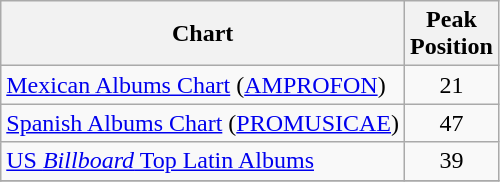<table class="wikitable sortable">
<tr>
<th>Chart</th>
<th>Peak<br>Position</th>
</tr>
<tr>
<td><a href='#'>Mexican Albums Chart</a> (<a href='#'>AMPROFON</a>)</td>
<td align="center">21</td>
</tr>
<tr>
<td><a href='#'>Spanish Albums Chart</a> (<a href='#'>PROMUSICAE</a>)</td>
<td align="center">47</td>
</tr>
<tr>
<td><a href='#'>US <em>Billboard</em> Top Latin Albums</a></td>
<td align="center">39</td>
</tr>
<tr>
</tr>
</table>
